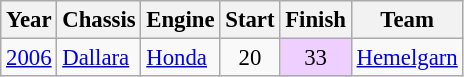<table class="wikitable" style="font-size: 95%;">
<tr>
<th>Year</th>
<th>Chassis</th>
<th>Engine</th>
<th>Start</th>
<th>Finish</th>
<th>Team</th>
</tr>
<tr>
<td><a href='#'>2006</a></td>
<td><a href='#'>Dallara</a></td>
<td><a href='#'>Honda</a></td>
<td align=center>20</td>
<td align=center style="background:#EFCFFF;">33</td>
<td><a href='#'>Hemelgarn</a></td>
</tr>
</table>
